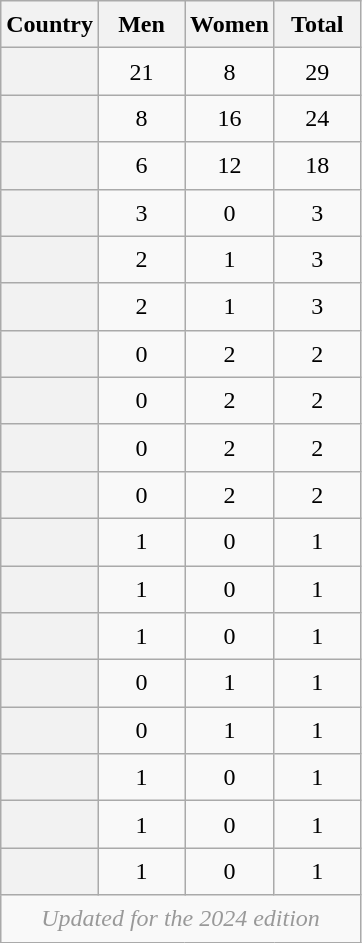<table class="wikitable sortable plainrowheaders" style="font-size:1.00em; line-height:1.5em; text-align:center;">
<tr>
<th scope="col">Country</th>
<th scope="col" style="width:50px;">Men</th>
<th scope="col" style="width:50px;">Women</th>
<th scope="col" style="width:50px;">Total</th>
</tr>
<tr>
<th scope="row"></th>
<td>21</td>
<td>8</td>
<td>29</td>
</tr>
<tr>
<th scope="row"></th>
<td>8</td>
<td>16</td>
<td>24</td>
</tr>
<tr>
<th scope="row"></th>
<td>6</td>
<td>12</td>
<td>18</td>
</tr>
<tr>
<th scope="row"></th>
<td>3</td>
<td>0</td>
<td>3</td>
</tr>
<tr>
<th scope="row"></th>
<td>2</td>
<td>1</td>
<td>3</td>
</tr>
<tr>
<th scope="row"></th>
<td>2</td>
<td>1</td>
<td>3</td>
</tr>
<tr>
<th scope="row"></th>
<td>0</td>
<td>2</td>
<td>2</td>
</tr>
<tr>
<th scope="row"></th>
<td>0</td>
<td>2</td>
<td>2</td>
</tr>
<tr>
<th scope="row"></th>
<td>0</td>
<td>2</td>
<td>2</td>
</tr>
<tr>
<th scope="row"></th>
<td>0</td>
<td>2</td>
<td>2</td>
</tr>
<tr>
<th scope="row"></th>
<td>1</td>
<td>0</td>
<td>1</td>
</tr>
<tr>
<th scope="row"></th>
<td>1</td>
<td>0</td>
<td>1</td>
</tr>
<tr>
<th scope="row"></th>
<td>1</td>
<td>0</td>
<td>1</td>
</tr>
<tr>
<th scope="row"></th>
<td>0</td>
<td>1</td>
<td>1</td>
</tr>
<tr>
<th scope="row"></th>
<td>0</td>
<td>1</td>
<td>1</td>
</tr>
<tr>
<th scope="row"></th>
<td>1</td>
<td>0</td>
<td>1</td>
</tr>
<tr>
<th scope="row"></th>
<td>1</td>
<td>0</td>
<td>1</td>
</tr>
<tr>
<th scope="row"></th>
<td>1</td>
<td>0</td>
<td>1</td>
</tr>
<tr class="sortbottom">
<td colspan="4" style="text-align:center;color:#999;"><em>Updated for the 2024 edition</em></td>
</tr>
</table>
